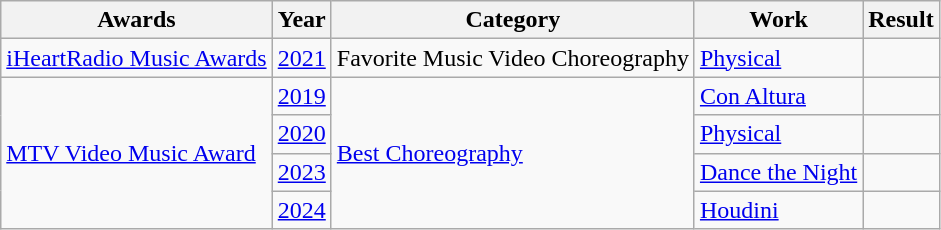<table class="wikitable">
<tr>
<th>Awards</th>
<th>Year</th>
<th><strong>Category</strong></th>
<th>Work</th>
<th>Result</th>
</tr>
<tr>
<td><a href='#'>iHeartRadio Music Awards</a></td>
<td><a href='#'>2021</a></td>
<td>Favorite Music Video Choreography</td>
<td><a href='#'>Physical</a></td>
<td></td>
</tr>
<tr>
<td rowspan="4"><a href='#'>MTV Video Music Award</a></td>
<td><a href='#'>2019</a></td>
<td rowspan="4"><a href='#'>Best Choreography</a></td>
<td><a href='#'>Con Altura</a></td>
<td></td>
</tr>
<tr>
<td><a href='#'>2020</a></td>
<td><a href='#'>Physical</a></td>
<td></td>
</tr>
<tr>
<td><a href='#'>2023</a></td>
<td><a href='#'>Dance the Night</a></td>
<td></td>
</tr>
<tr>
<td><a href='#'>2024</a></td>
<td><a href='#'>Houdini</a></td>
<td></td>
</tr>
</table>
